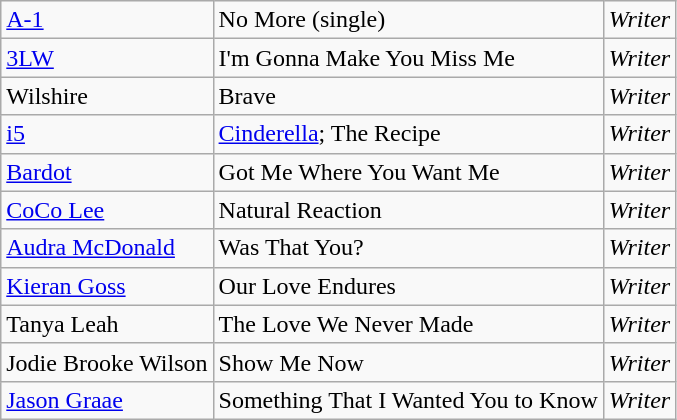<table class="wikitable">
<tr>
<td><a href='#'>A-1</a></td>
<td>No More (single)</td>
<td><em>Writer</em></td>
</tr>
<tr>
<td><a href='#'>3LW</a></td>
<td>I'm Gonna Make You Miss Me</td>
<td><em>Writer</em></td>
</tr>
<tr>
<td>Wilshire</td>
<td>Brave</td>
<td><em>Writer</em></td>
</tr>
<tr>
<td><a href='#'>i5</a></td>
<td><a href='#'>Cinderella</a>; The Recipe</td>
<td><em>Writer</em></td>
</tr>
<tr>
<td><a href='#'>Bardot</a></td>
<td>Got Me Where You Want Me</td>
<td><em>Writer</em></td>
</tr>
<tr>
<td><a href='#'>CoCo Lee</a></td>
<td>Natural Reaction</td>
<td><em>Writer</em></td>
</tr>
<tr>
<td><a href='#'>Audra McDonald</a></td>
<td>Was That You?</td>
<td><em>Writer</em></td>
</tr>
<tr>
<td><a href='#'>Kieran Goss</a></td>
<td>Our Love Endures</td>
<td><em>Writer</em></td>
</tr>
<tr>
<td>Tanya Leah</td>
<td>The Love We Never Made</td>
<td><em>Writer</em></td>
</tr>
<tr>
<td>Jodie Brooke Wilson</td>
<td>Show Me Now</td>
<td><em>Writer</em></td>
</tr>
<tr>
<td><a href='#'>Jason Graae</a></td>
<td>Something That I Wanted You to Know</td>
<td><em>Writer</em></td>
</tr>
</table>
